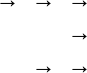<table>
<tr>
<td></td>
<td>→</td>
<td></td>
<td>→</td>
<td></td>
<td>→</td>
<td></td>
</tr>
<tr>
<td></td>
<td></td>
<td></td>
<td></td>
<td></td>
<td>→</td>
<td></td>
</tr>
<tr>
<td></td>
<td></td>
<td></td>
<td>→</td>
<td></td>
<td>→</td>
<td></td>
</tr>
</table>
